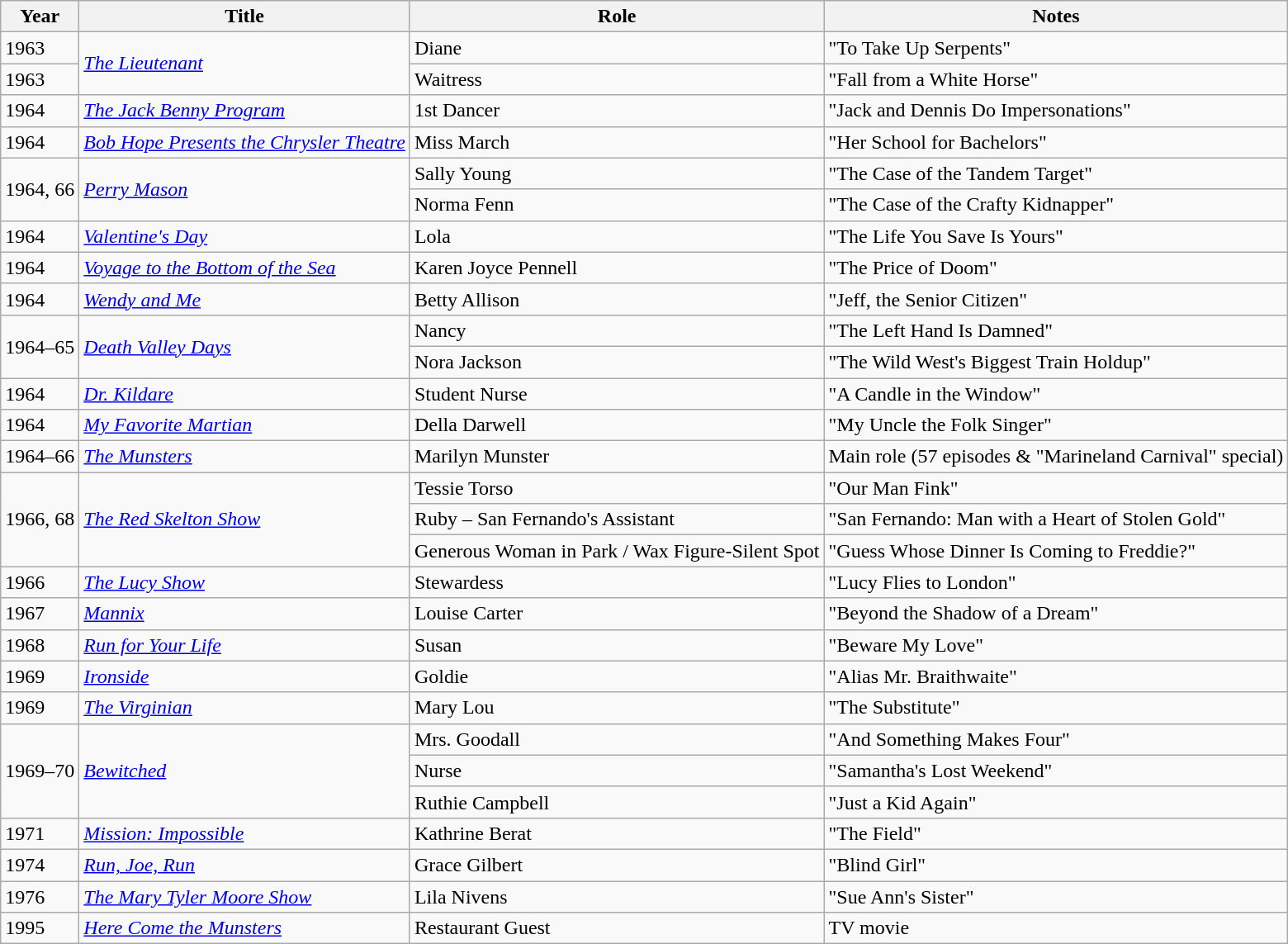<table class="wikitable">
<tr>
<th>Year</th>
<th>Title</th>
<th>Role</th>
<th>Notes</th>
</tr>
<tr>
<td>1963</td>
<td rowspan="2"><em><a href='#'>The Lieutenant</a></em></td>
<td>Diane</td>
<td>"To Take Up Serpents"</td>
</tr>
<tr>
<td>1963</td>
<td>Waitress</td>
<td>"Fall from a White Horse"</td>
</tr>
<tr>
<td>1964</td>
<td><em><a href='#'>The Jack Benny Program</a></em></td>
<td>1st Dancer</td>
<td>"Jack and Dennis Do Impersonations"</td>
</tr>
<tr>
<td>1964</td>
<td><em><a href='#'>Bob Hope Presents the Chrysler Theatre</a></em></td>
<td>Miss March</td>
<td>"Her School for Bachelors"</td>
</tr>
<tr>
<td rowspan="2">1964, 66</td>
<td rowspan="2"><em><a href='#'>Perry Mason</a></em></td>
<td>Sally Young</td>
<td>"The Case of the Tandem Target"</td>
</tr>
<tr>
<td>Norma Fenn</td>
<td>"The Case of the Crafty Kidnapper"</td>
</tr>
<tr>
<td>1964</td>
<td><em><a href='#'>Valentine's Day</a></em></td>
<td>Lola</td>
<td>"The Life You Save Is Yours"</td>
</tr>
<tr>
<td>1964</td>
<td><em><a href='#'>Voyage to the Bottom of the Sea</a></em></td>
<td>Karen Joyce Pennell</td>
<td>"The Price of Doom"</td>
</tr>
<tr>
<td>1964</td>
<td><em><a href='#'>Wendy and Me</a></em></td>
<td>Betty Allison</td>
<td>"Jeff, the Senior Citizen"</td>
</tr>
<tr>
<td rowspan="2">1964–65</td>
<td rowspan="2"><em><a href='#'>Death Valley Days</a></em></td>
<td>Nancy</td>
<td>"The Left Hand Is Damned"</td>
</tr>
<tr>
<td>Nora Jackson</td>
<td>"The Wild West's Biggest Train Holdup"</td>
</tr>
<tr>
<td>1964</td>
<td><em><a href='#'>Dr. Kildare</a></em></td>
<td>Student Nurse</td>
<td>"A Candle in the Window"</td>
</tr>
<tr>
<td>1964</td>
<td><em><a href='#'>My Favorite Martian</a></em></td>
<td>Della Darwell</td>
<td>"My Uncle the Folk Singer"</td>
</tr>
<tr>
<td>1964–66</td>
<td><em><a href='#'>The Munsters</a></em></td>
<td>Marilyn Munster</td>
<td>Main role (57 episodes & "Marineland Carnival" special)</td>
</tr>
<tr>
<td rowspan="3">1966, 68</td>
<td rowspan="3"><em><a href='#'>The Red Skelton Show</a></em></td>
<td>Tessie Torso</td>
<td>"Our Man Fink"</td>
</tr>
<tr>
<td>Ruby – San Fernando's Assistant</td>
<td>"San Fernando: Man with a Heart of Stolen Gold"</td>
</tr>
<tr>
<td>Generous Woman in Park / Wax Figure-Silent Spot</td>
<td>"Guess Whose Dinner Is Coming to Freddie?"</td>
</tr>
<tr>
<td>1966</td>
<td><em><a href='#'>The Lucy Show</a></em></td>
<td>Stewardess</td>
<td>"Lucy Flies to London"</td>
</tr>
<tr>
<td>1967</td>
<td><em><a href='#'>Mannix</a></em></td>
<td>Louise Carter</td>
<td>"Beyond the Shadow of a Dream"</td>
</tr>
<tr>
<td>1968</td>
<td><em><a href='#'>Run for Your Life</a></em></td>
<td>Susan</td>
<td>"Beware My Love"</td>
</tr>
<tr>
<td>1969</td>
<td><em><a href='#'>Ironside</a></em></td>
<td>Goldie</td>
<td>"Alias Mr. Braithwaite"</td>
</tr>
<tr>
<td>1969</td>
<td><em><a href='#'>The Virginian</a></em></td>
<td>Mary Lou</td>
<td>"The Substitute"</td>
</tr>
<tr>
<td rowspan="3">1969–70</td>
<td rowspan="3"><em><a href='#'>Bewitched</a></em></td>
<td>Mrs. Goodall</td>
<td>"And Something Makes Four"</td>
</tr>
<tr>
<td>Nurse</td>
<td>"Samantha's Lost Weekend"</td>
</tr>
<tr>
<td>Ruthie Campbell</td>
<td>"Just a Kid Again"</td>
</tr>
<tr>
<td>1971</td>
<td><em><a href='#'>Mission: Impossible</a></em></td>
<td>Kathrine Berat</td>
<td>"The Field"</td>
</tr>
<tr>
<td>1974</td>
<td><em><a href='#'>Run, Joe, Run</a></em></td>
<td>Grace Gilbert</td>
<td>"Blind Girl"</td>
</tr>
<tr>
<td>1976</td>
<td><em><a href='#'>The Mary Tyler Moore Show</a></em></td>
<td>Lila Nivens</td>
<td>"Sue Ann's Sister"</td>
</tr>
<tr>
<td>1995</td>
<td><em><a href='#'>Here Come the Munsters</a></em></td>
<td>Restaurant Guest</td>
<td>TV movie</td>
</tr>
</table>
